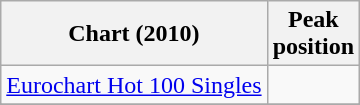<table class="wikitable sortable">
<tr>
<th>Chart (2010)</th>
<th>Peak<br>position</th>
</tr>
<tr>
<td><a href='#'>Eurochart Hot 100 Singles</a></td>
<td></td>
</tr>
<tr>
</tr>
<tr>
</tr>
<tr>
</tr>
</table>
